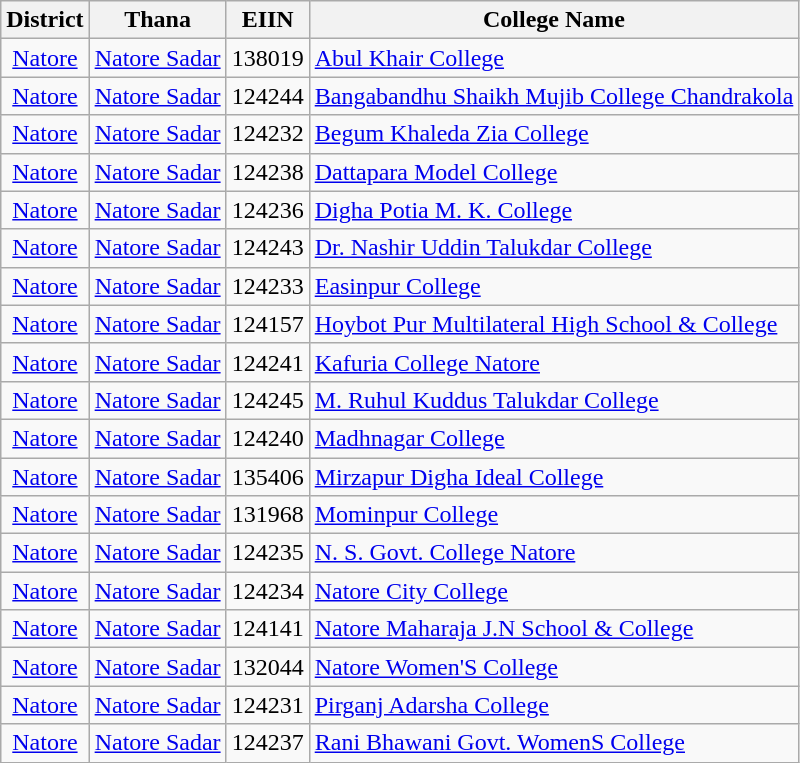<table class="wikitable">
<tr>
<th style="text-align: center;">District</th>
<th style="text-align: center;">Thana</th>
<th style="text-align: center;">EIIN</th>
<th style="text-align: center;">College Name</th>
</tr>
<tr>
<td style="text-align: center;"><a href='#'>Natore</a></td>
<td style="text-align: center;"><a href='#'>Natore Sadar</a></td>
<td style="text-align: center;">138019</td>
<td><a href='#'>Abul Khair College</a></td>
</tr>
<tr>
<td style="text-align: center;"><a href='#'>Natore</a></td>
<td style="text-align: center;"><a href='#'>Natore Sadar</a></td>
<td style="text-align: center;">124244</td>
<td><a href='#'>Bangabandhu Shaikh Mujib College Chandrakola</a></td>
</tr>
<tr>
<td style="text-align: center;"><a href='#'>Natore</a></td>
<td style="text-align: center;"><a href='#'>Natore Sadar</a></td>
<td style="text-align: center;">124232</td>
<td><a href='#'>Begum Khaleda Zia College</a></td>
</tr>
<tr>
<td style="text-align: center;"><a href='#'>Natore</a></td>
<td style="text-align: center;"><a href='#'>Natore Sadar</a></td>
<td style="text-align: center;">124238</td>
<td><a href='#'>Dattapara Model College</a></td>
</tr>
<tr>
<td style="text-align: center;"><a href='#'>Natore</a></td>
<td style="text-align: center;"><a href='#'>Natore Sadar</a></td>
<td style="text-align: center;">124236</td>
<td><a href='#'>Digha Potia M. K. College</a></td>
</tr>
<tr>
<td style="text-align: center;"><a href='#'>Natore</a></td>
<td style="text-align: center;"><a href='#'>Natore Sadar</a></td>
<td style="text-align: center;">124243</td>
<td><a href='#'>Dr. Nashir Uddin Talukdar College</a></td>
</tr>
<tr>
<td style="text-align: center;"><a href='#'>Natore</a></td>
<td style="text-align: center;"><a href='#'>Natore Sadar</a></td>
<td style="text-align: center;">124233</td>
<td><a href='#'>Easinpur College</a></td>
</tr>
<tr>
<td style="text-align: center;"><a href='#'>Natore</a></td>
<td style="text-align: center;"><a href='#'>Natore Sadar</a></td>
<td style="text-align: center;">124157</td>
<td><a href='#'>Hoybot Pur Multilateral High School & College</a></td>
</tr>
<tr>
<td style="text-align: center;"><a href='#'>Natore</a></td>
<td style="text-align: center;"><a href='#'>Natore Sadar</a></td>
<td style="text-align: center;">124241</td>
<td><a href='#'>Kafuria College Natore</a></td>
</tr>
<tr>
<td style="text-align: center;"><a href='#'>Natore</a></td>
<td style="text-align: center;"><a href='#'>Natore Sadar</a></td>
<td style="text-align: center;">124245</td>
<td><a href='#'>M. Ruhul Kuddus Talukdar College</a></td>
</tr>
<tr>
<td style="text-align: center;"><a href='#'>Natore</a></td>
<td style="text-align: center;"><a href='#'>Natore Sadar</a></td>
<td style="text-align: center;">124240</td>
<td><a href='#'>Madhnagar College</a></td>
</tr>
<tr>
<td style="text-align: center;"><a href='#'>Natore</a></td>
<td style="text-align: center;"><a href='#'>Natore Sadar</a></td>
<td style="text-align: center;">135406</td>
<td><a href='#'>Mirzapur Digha Ideal College</a></td>
</tr>
<tr>
<td style="text-align: center;"><a href='#'>Natore</a></td>
<td style="text-align: center;"><a href='#'>Natore Sadar</a></td>
<td style="text-align: center;">131968</td>
<td><a href='#'>Mominpur College</a></td>
</tr>
<tr>
<td style="text-align: center;"><a href='#'>Natore</a></td>
<td style="text-align: center;"><a href='#'>Natore Sadar</a></td>
<td style="text-align: center;">124235</td>
<td><a href='#'>N. S. Govt. College Natore</a></td>
</tr>
<tr>
<td style="text-align: center;"><a href='#'>Natore</a></td>
<td style="text-align: center;"><a href='#'>Natore Sadar</a></td>
<td style="text-align: center;">124234</td>
<td><a href='#'>Natore City College</a></td>
</tr>
<tr>
<td style="text-align: center;"><a href='#'>Natore</a></td>
<td style="text-align: center;"><a href='#'>Natore Sadar</a></td>
<td style="text-align: center;">124141</td>
<td><a href='#'>Natore Maharaja J.N School & College</a></td>
</tr>
<tr>
<td style="text-align: center;"><a href='#'>Natore</a></td>
<td style="text-align: center;"><a href='#'>Natore Sadar</a></td>
<td style="text-align: center;">132044</td>
<td><a href='#'>Natore Women'S College</a></td>
</tr>
<tr>
<td style="text-align: center;"><a href='#'>Natore</a></td>
<td style="text-align: center;"><a href='#'>Natore Sadar</a></td>
<td style="text-align: center;">124231</td>
<td><a href='#'>Pirganj Adarsha College</a></td>
</tr>
<tr>
<td style="text-align: center;"><a href='#'>Natore</a></td>
<td style="text-align: center;"><a href='#'>Natore Sadar</a></td>
<td style="text-align: center;">124237</td>
<td><a href='#'>Rani Bhawani Govt. WomenS College</a></td>
</tr>
</table>
